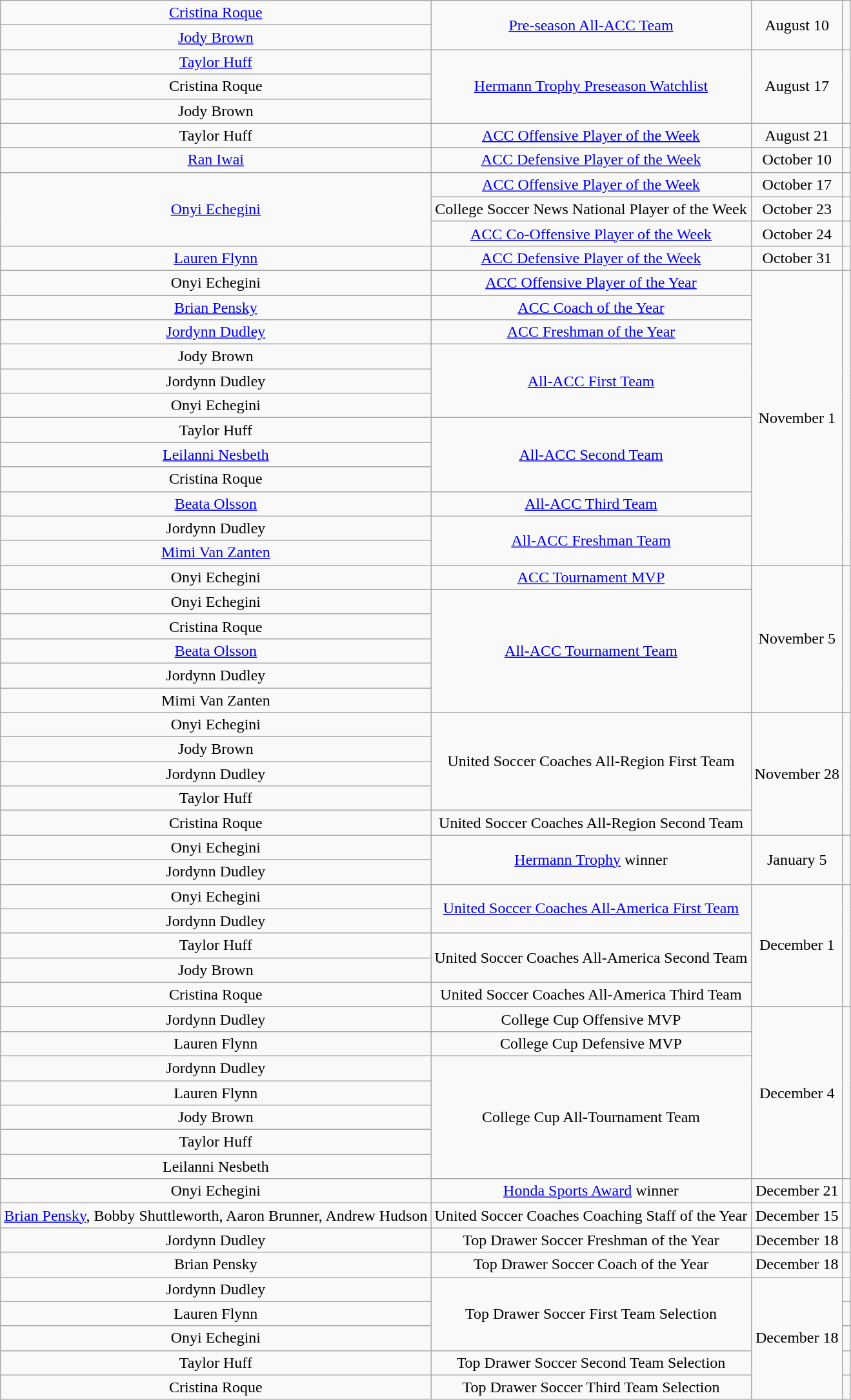<table class="wikitable sortable" style="text-align: center">
<tr>
<td><a href='#'>Cristina Roque</a></td>
<td rowspan=2><a href='#'>Pre-season All-ACC Team</a></td>
<td rowspan=2>August 10</td>
<td rowspan=2></td>
</tr>
<tr>
<td><a href='#'>Jody Brown</a></td>
</tr>
<tr>
<td><a href='#'>Taylor Huff</a></td>
<td rowspan=3><a href='#'>Hermann Trophy Preseason Watchlist</a></td>
<td rowspan=3>August 17</td>
<td rowspan=3></td>
</tr>
<tr>
<td>Cristina Roque</td>
</tr>
<tr>
<td>Jody Brown</td>
</tr>
<tr>
<td>Taylor Huff</td>
<td><a href='#'>ACC Offensive Player of the Week</a></td>
<td>August 21</td>
<td></td>
</tr>
<tr>
<td><a href='#'>Ran Iwai</a></td>
<td><a href='#'>ACC Defensive Player of the Week</a></td>
<td>October 10</td>
<td></td>
</tr>
<tr>
<td rowspan=3><a href='#'>Onyi Echegini</a></td>
<td><a href='#'>ACC Offensive Player of the Week</a></td>
<td>October 17</td>
<td></td>
</tr>
<tr>
<td>College Soccer News National Player of the Week</td>
<td>October 23</td>
<td></td>
</tr>
<tr>
<td><a href='#'>ACC Co-Offensive Player of the Week</a></td>
<td>October 24</td>
<td></td>
</tr>
<tr>
<td><a href='#'>Lauren Flynn</a></td>
<td><a href='#'>ACC Defensive Player of the Week</a></td>
<td>October 31</td>
<td></td>
</tr>
<tr>
<td>Onyi Echegini</td>
<td><a href='#'>ACC Offensive Player of the Year</a></td>
<td rowspan=12>November 1</td>
<td rowspan=12></td>
</tr>
<tr>
<td><a href='#'>Brian Pensky</a></td>
<td><a href='#'>ACC Coach of the Year</a></td>
</tr>
<tr>
<td><a href='#'>Jordynn Dudley</a></td>
<td><a href='#'>ACC Freshman of the Year</a></td>
</tr>
<tr>
<td>Jody Brown</td>
<td rowspan=3><a href='#'>All-ACC First Team</a></td>
</tr>
<tr>
<td>Jordynn Dudley</td>
</tr>
<tr>
<td>Onyi Echegini</td>
</tr>
<tr>
<td>Taylor Huff</td>
<td rowspan=3><a href='#'>All-ACC Second Team</a></td>
</tr>
<tr>
<td><a href='#'>Leilanni Nesbeth</a></td>
</tr>
<tr>
<td>Cristina Roque</td>
</tr>
<tr>
<td><a href='#'>Beata Olsson</a></td>
<td><a href='#'>All-ACC Third Team</a></td>
</tr>
<tr>
<td>Jordynn Dudley</td>
<td rowspan=2><a href='#'>All-ACC Freshman Team</a></td>
</tr>
<tr>
<td><a href='#'>Mimi Van Zanten</a></td>
</tr>
<tr>
<td>Onyi Echegini</td>
<td><a href='#'>ACC Tournament MVP</a></td>
<td rowspan=6>November 5</td>
<td rowspan=6></td>
</tr>
<tr>
<td>Onyi Echegini</td>
<td rowspan=5><a href='#'>All-ACC Tournament Team</a></td>
</tr>
<tr>
<td>Cristina Roque</td>
</tr>
<tr>
<td><a href='#'>Beata Olsson</a></td>
</tr>
<tr>
<td>Jordynn Dudley</td>
</tr>
<tr>
<td>Mimi Van Zanten</td>
</tr>
<tr>
<td>Onyi Echegini</td>
<td rowspan=4>United Soccer Coaches All-Region First Team</td>
<td rowspan=5>November 28</td>
<td rowspan=5></td>
</tr>
<tr>
<td>Jody Brown</td>
</tr>
<tr>
<td>Jordynn Dudley</td>
</tr>
<tr>
<td>Taylor Huff</td>
</tr>
<tr>
<td>Cristina Roque</td>
<td>United Soccer Coaches All-Region Second Team</td>
</tr>
<tr>
<td>Onyi Echegini</td>
<td rowspan=2><a href='#'>Hermann Trophy</a> winner</td>
<td rowspan=2>January 5</td>
<td rowspan=2></td>
</tr>
<tr>
<td>Jordynn Dudley</td>
</tr>
<tr>
<td>Onyi Echegini</td>
<td rowspan=2><a href='#'>United Soccer Coaches All-America First Team</a></td>
<td rowspan=5>December 1</td>
<td rowspan=5></td>
</tr>
<tr>
<td>Jordynn Dudley</td>
</tr>
<tr>
<td>Taylor Huff</td>
<td rowspan=2>United Soccer Coaches All-America Second Team</td>
</tr>
<tr>
<td>Jody Brown</td>
</tr>
<tr>
<td>Cristina Roque</td>
<td>United Soccer Coaches All-America Third Team</td>
</tr>
<tr>
<td>Jordynn Dudley</td>
<td>College Cup Offensive MVP</td>
<td rowspan=7>December 4</td>
<td rowspan=7></td>
</tr>
<tr>
<td>Lauren Flynn</td>
<td>College Cup Defensive MVP</td>
</tr>
<tr>
<td>Jordynn Dudley</td>
<td rowspan=5>College Cup All-Tournament Team</td>
</tr>
<tr>
<td>Lauren Flynn</td>
</tr>
<tr>
<td>Jody Brown</td>
</tr>
<tr>
<td>Taylor Huff</td>
</tr>
<tr>
<td>Leilanni Nesbeth</td>
</tr>
<tr>
<td>Onyi Echegini</td>
<td><a href='#'>Honda Sports Award</a> winner</td>
<td>December 21</td>
<td></td>
</tr>
<tr>
<td><a href='#'>Brian Pensky</a>, Bobby Shuttleworth, Aaron Brunner, Andrew Hudson</td>
<td>United Soccer Coaches Coaching Staff of the Year</td>
<td>December 15</td>
<td></td>
</tr>
<tr>
<td>Jordynn Dudley</td>
<td>Top Drawer Soccer Freshman of the Year</td>
<td>December 18</td>
<td></td>
</tr>
<tr>
<td>Brian Pensky</td>
<td>Top Drawer Soccer Coach of the Year</td>
<td>December 18</td>
<td></td>
</tr>
<tr>
<td>Jordynn Dudley</td>
<td rowspan=3>Top Drawer Soccer First Team Selection</td>
<td rowspan=5>December 18</td>
<td></td>
</tr>
<tr>
<td>Lauren Flynn</td>
<td></td>
</tr>
<tr>
<td>Onyi Echegini</td>
<td></td>
</tr>
<tr>
<td>Taylor Huff</td>
<td>Top Drawer Soccer Second Team Selection</td>
<td></td>
</tr>
<tr>
<td>Cristina Roque</td>
<td>Top Drawer Soccer Third Team Selection</td>
<td></td>
</tr>
</table>
